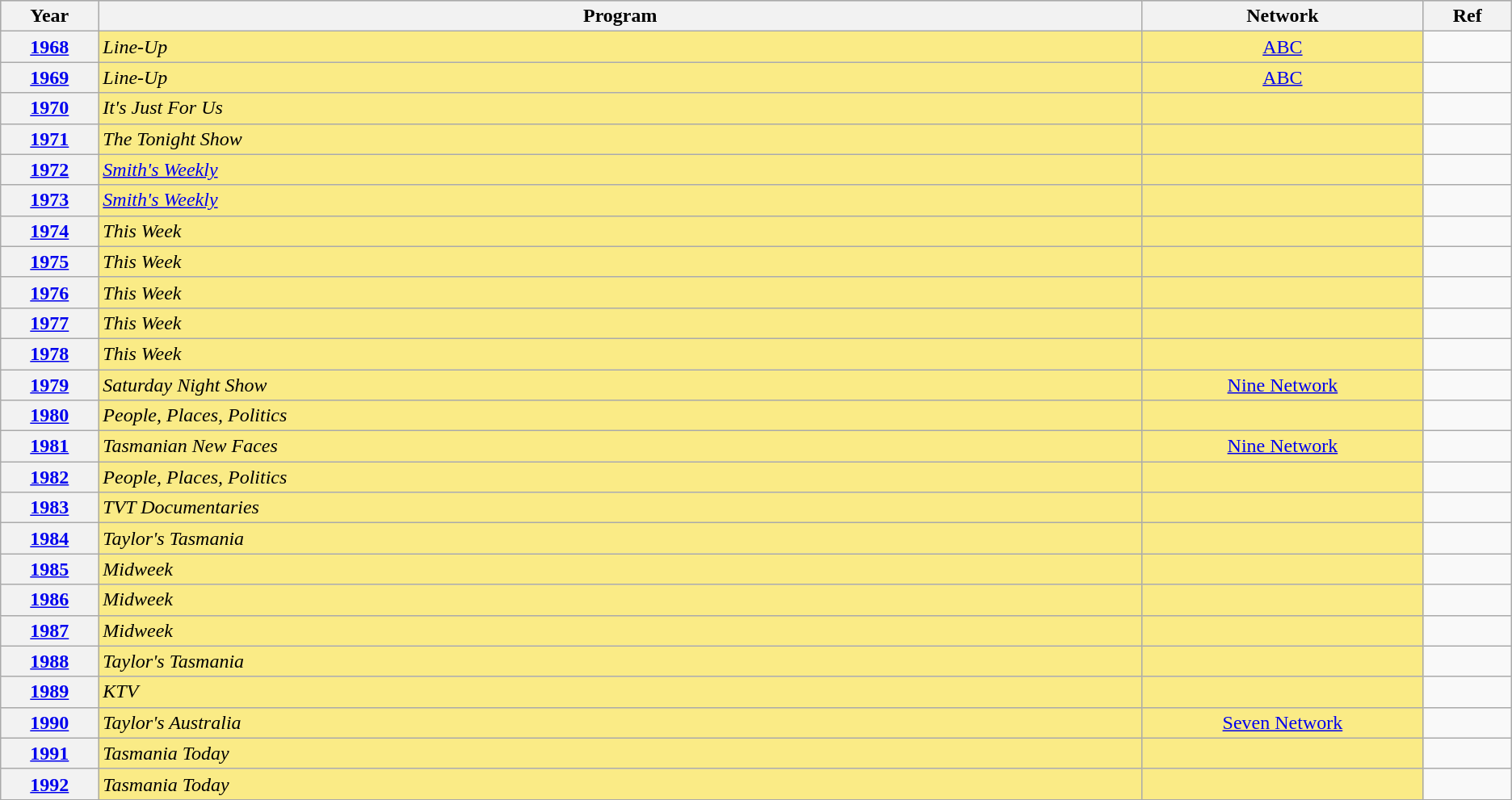<table class="wikitable sortable">
<tr style="background:#bebebe;">
<th scope="col" style="width:1%;">Year</th>
<th scope="col" style="width:16%;">Program</th>
<th scope="col" style="width:4%;">Network</th>
<th scope="col" style="width:1%;" class="unsortable">Ref</th>
</tr>
<tr>
<th scope="row" style="text-align:center"><a href='#'>1968</a></th>
<td style="background:#FAEB86"><em>Line-Up</em></td>
<td style="background:#FAEB86; text-align:center;"><a href='#'>ABC</a></td>
<td style="text-align:center;"></td>
</tr>
<tr>
<th scope="row" style="text-align:center"><a href='#'>1969</a></th>
<td style="background:#FAEB86"><em>Line-Up</em></td>
<td style="background:#FAEB86; text-align:center;"><a href='#'>ABC</a></td>
<td style="text-align:center;"></td>
</tr>
<tr>
<th scope="row" style="text-align:center"><a href='#'>1970</a></th>
<td style="background:#FAEB86"><em>It's Just For Us</em></td>
<td style="background:#FAEB86"></td>
<td style="text-align:center;"></td>
</tr>
<tr>
<th scope="row" style="text-align:center"><a href='#'>1971</a></th>
<td style="background:#FAEB86"><em>The Tonight Show</em></td>
<td style="background:#FAEB86"></td>
<td style="text-align:center;"></td>
</tr>
<tr>
<th scope="row" style="text-align:center"><a href='#'>1972</a></th>
<td style="background:#FAEB86"><em><a href='#'>Smith's Weekly</a></em></td>
<td style="background:#FAEB86"></td>
<td style="text-align:center;"></td>
</tr>
<tr>
<th scope="row" style="text-align:center"><a href='#'>1973</a></th>
<td style="background:#FAEB86"><em><a href='#'>Smith's Weekly</a></em></td>
<td style="background:#FAEB86"></td>
<td style="text-align:center;"></td>
</tr>
<tr>
<th scope="row" style="text-align:center"><a href='#'>1974</a></th>
<td style="background:#FAEB86"><em>This Week</em></td>
<td style="background:#FAEB86"></td>
<td style="text-align:center;"></td>
</tr>
<tr>
<th scope="row" style="text-align:center"><a href='#'>1975</a></th>
<td style="background:#FAEB86"><em>This Week</em></td>
<td style="background:#FAEB86"></td>
<td style="text-align:center;"></td>
</tr>
<tr>
<th scope="row" style="text-align:center"><a href='#'>1976</a></th>
<td style="background:#FAEB86"><em>This Week</em></td>
<td style="background:#FAEB86"></td>
<td style="text-align:center;"></td>
</tr>
<tr>
<th scope="row" style="text-align:center"><a href='#'>1977</a></th>
<td style="background:#FAEB86"><em>This Week</em></td>
<td style="background:#FAEB86"></td>
<td style="text-align:center;"></td>
</tr>
<tr>
<th scope="row" style="text-align:center"><a href='#'>1978</a></th>
<td style="background:#FAEB86"><em>This Week</em></td>
<td style="background:#FAEB86"></td>
<td style="text-align:center;"></td>
</tr>
<tr>
<th scope="row" style="text-align:center"><a href='#'>1979</a></th>
<td style="background:#FAEB86"><em>Saturday Night Show</em></td>
<td style="background:#FAEB86; text-align:center;"><a href='#'>Nine Network</a></td>
<td style="text-align:center;"></td>
</tr>
<tr>
<th scope="row" style="text-align:center"><a href='#'>1980</a></th>
<td style="background:#FAEB86"><em>People, Places, Politics</em></td>
<td style="background:#FAEB86"></td>
<td style="text-align:center;"></td>
</tr>
<tr>
<th scope="row" style="text-align:center"><a href='#'>1981</a></th>
<td style="background:#FAEB86"><em>Tasmanian New Faces</em></td>
<td style="background:#FAEB86; text-align:center;"><a href='#'>Nine Network</a></td>
<td style="text-align:center;"></td>
</tr>
<tr>
<th scope="row" style="text-align:center"><a href='#'>1982</a></th>
<td style="background:#FAEB86"><em>People, Places, Politics</em></td>
<td style="background:#FAEB86"></td>
<td style="text-align:center;"></td>
</tr>
<tr>
<th scope="row" style="text-align:center"><a href='#'>1983</a></th>
<td style="background:#FAEB86"><em>TVT Documentaries</em></td>
<td style="background:#FAEB86"></td>
<td style="text-align:center;"></td>
</tr>
<tr>
<th scope="row" style="text-align:center"><a href='#'>1984</a></th>
<td style="background:#FAEB86"><em>Taylor's Tasmania</em></td>
<td style="background:#FAEB86"></td>
<td style="text-align:center;"></td>
</tr>
<tr>
<th scope="row" style="text-align:center"><a href='#'>1985</a></th>
<td style="background:#FAEB86"><em>Midweek</em></td>
<td style="background:#FAEB86"></td>
<td style="text-align:center;"></td>
</tr>
<tr>
<th scope="row" style="text-align:center"><a href='#'>1986</a></th>
<td style="background:#FAEB86"><em>Midweek</em></td>
<td style="background:#FAEB86"></td>
<td style="text-align:center;"></td>
</tr>
<tr>
<th scope="row" style="text-align:center"><a href='#'>1987</a></th>
<td style="background:#FAEB86"><em>Midweek</em></td>
<td style="background:#FAEB86"></td>
<td style="text-align:center;"></td>
</tr>
<tr>
<th scope="row" style="text-align:center"><a href='#'>1988</a></th>
<td style="background:#FAEB86"><em>Taylor's Tasmania</em></td>
<td style="background:#FAEB86"></td>
<td style="text-align:center;"></td>
</tr>
<tr>
<th scope="row" style="text-align:center"><a href='#'>1989</a></th>
<td style="background:#FAEB86"><em>KTV</em></td>
<td style="background:#FAEB86"></td>
<td style="text-align:center;"></td>
</tr>
<tr>
<th scope="row" style="text-align:center"><a href='#'>1990</a></th>
<td style="background:#FAEB86"><em>Taylor's Australia</em></td>
<td style="background:#FAEB86; text-align:center;"><a href='#'>Seven Network</a></td>
<td style="text-align:center;"></td>
</tr>
<tr>
<th scope="row" style="text-align:center"><a href='#'>1991</a></th>
<td style="background:#FAEB86"><em>Tasmania Today</em></td>
<td style="background:#FAEB86"></td>
<td style="text-align:center;"></td>
</tr>
<tr>
<th scope="row" style="text-align:center"><a href='#'>1992</a></th>
<td style="background:#FAEB86"><em>Tasmania Today</em></td>
<td style="background:#FAEB86"></td>
<td style="text-align:center;"></td>
</tr>
<tr>
</tr>
</table>
